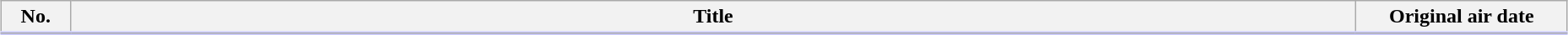<table class="wikitable" style="width:98%; margin:auto; background:#FFF;">
<tr style="border-bottom: 3px solid #CCF">
<th style="width:3em;">No.</th>
<th>Title</th>
<th style="width:10em;">Original air date</th>
</tr>
<tr>
</tr>
</table>
